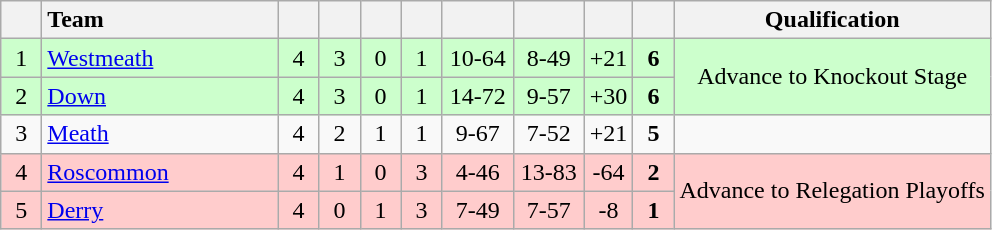<table class="wikitable" style="text-align:center">
<tr>
<th width=20></th>
<th width=150 style="text-align:left;">Team</th>
<th width=20></th>
<th width=20></th>
<th width=20></th>
<th width=20></th>
<th width=40></th>
<th width=40></th>
<th width=20></th>
<th width=20></th>
<th>Qualification</th>
</tr>
<tr style="background:#ccffcc">
<td>1</td>
<td style="text-align:left"> <a href='#'>Westmeath</a></td>
<td>4</td>
<td>3</td>
<td>0</td>
<td>1</td>
<td>10-64</td>
<td>8-49</td>
<td>+21</td>
<td><strong>6</strong></td>
<td rowspan="2">Advance to Knockout Stage</td>
</tr>
<tr style="background:#ccffcc">
<td>2</td>
<td style="text-align:left"> <a href='#'>Down</a></td>
<td>4</td>
<td>3</td>
<td>0</td>
<td>1</td>
<td>14-72</td>
<td>9-57</td>
<td>+30</td>
<td><strong>6</strong></td>
</tr>
<tr>
<td>3</td>
<td style="text-align:left"> <a href='#'>Meath</a></td>
<td>4</td>
<td>2</td>
<td>1</td>
<td>1</td>
<td>9-67</td>
<td>7-52</td>
<td>+21</td>
<td><strong>5</strong></td>
<td></td>
</tr>
<tr style="background:#ffcccc">
<td>4</td>
<td style="text-align:left"> <a href='#'>Roscommon</a></td>
<td>4</td>
<td>1</td>
<td>0</td>
<td>3</td>
<td>4-46</td>
<td>13-83</td>
<td>-64</td>
<td><strong>2</strong></td>
<td rowspan="2">Advance to Relegation Playoffs</td>
</tr>
<tr style="background:#ffcccc">
<td>5</td>
<td style="text-align:left"> <a href='#'>Derry</a></td>
<td>4</td>
<td>0</td>
<td>1</td>
<td>3</td>
<td>7-49</td>
<td>7-57</td>
<td>-8</td>
<td><strong>1</strong></td>
</tr>
</table>
